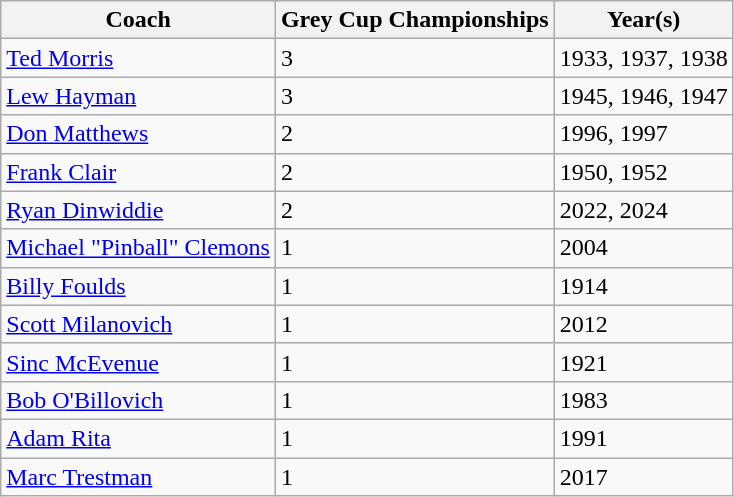<table class="wikitable" style="border-collapse:collapse;">
<tr>
<th style="text-align:center;">Coach</th>
<th style="text-align:center;">Grey Cup Championships</th>
<th style="text-align:center;">Year(s)</th>
</tr>
<tr>
<td><a href='#'>Ted Morris</a></td>
<td>3</td>
<td>1933, 1937, 1938</td>
</tr>
<tr>
<td><a href='#'>Lew Hayman</a></td>
<td>3</td>
<td>1945, 1946, 1947</td>
</tr>
<tr>
<td><a href='#'>Don Matthews</a></td>
<td>2</td>
<td>1996, 1997</td>
</tr>
<tr>
<td><a href='#'>Frank Clair</a></td>
<td>2</td>
<td>1950, 1952</td>
</tr>
<tr>
<td><a href='#'>Ryan Dinwiddie</a></td>
<td>2</td>
<td>2022, 2024</td>
</tr>
<tr>
<td><a href='#'>Michael "Pinball" Clemons</a></td>
<td>1</td>
<td>2004</td>
</tr>
<tr>
<td><a href='#'>Billy Foulds</a></td>
<td>1</td>
<td>1914</td>
</tr>
<tr>
<td><a href='#'>Scott Milanovich</a></td>
<td>1</td>
<td>2012</td>
</tr>
<tr>
<td><a href='#'>Sinc McEvenue</a></td>
<td>1</td>
<td>1921</td>
</tr>
<tr>
<td><a href='#'>Bob O'Billovich</a></td>
<td>1</td>
<td>1983</td>
</tr>
<tr>
<td><a href='#'>Adam Rita</a></td>
<td>1</td>
<td>1991</td>
</tr>
<tr>
<td><a href='#'>Marc Trestman</a></td>
<td>1</td>
<td>2017</td>
</tr>
</table>
